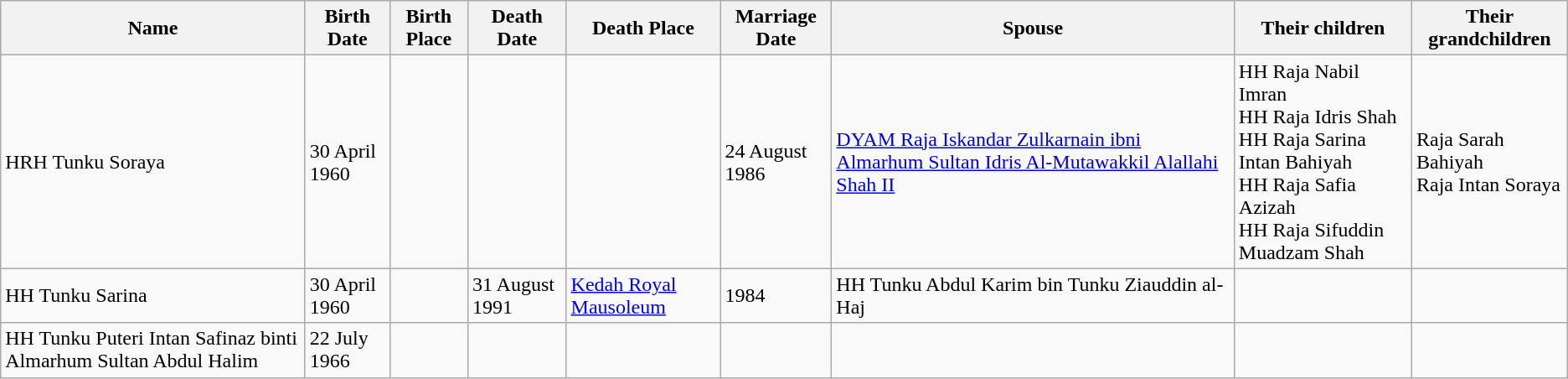<table class="wikitable">
<tr>
<th>Name</th>
<th>Birth Date</th>
<th>Birth Place</th>
<th>Death Date</th>
<th>Death Place</th>
<th>Marriage Date</th>
<th>Spouse</th>
<th>Their children</th>
<th>Their grandchildren</th>
</tr>
<tr>
<td>HRH Tunku Soraya</td>
<td>30 April 1960</td>
<td></td>
<td></td>
<td></td>
<td>24 August 1986</td>
<td><a href='#'>DYAM Raja Iskandar Zulkarnain ibni Almarhum Sultan Idris Al-Mutawakkil Alallahi Shah II</a></td>
<td>HH Raja Nabil Imran<br>HH Raja Idris Shah<br>HH Raja Sarina Intan Bahiyah<br>HH Raja Safia Azizah<br>HH Raja Sifuddin Muadzam Shah</td>
<td>Raja Sarah Bahiyah<br>Raja Intan Soraya<br></td>
</tr>
<tr>
<td>HH Tunku Sarina</td>
<td>30 April 1960</td>
<td></td>
<td>31 August 1991</td>
<td><a href='#'>Kedah Royal Mausoleum</a></td>
<td>1984</td>
<td>HH Tunku Abdul Karim bin Tunku Ziauddin al-Haj</td>
<td></td>
<td></td>
</tr>
<tr>
<td>HH Tunku Puteri Intan Safinaz binti Almarhum Sultan Abdul Halim</td>
<td>22 July 1966</td>
<td></td>
<td></td>
<td></td>
<td></td>
<td></td>
<td></td>
<td></td>
</tr>
</table>
